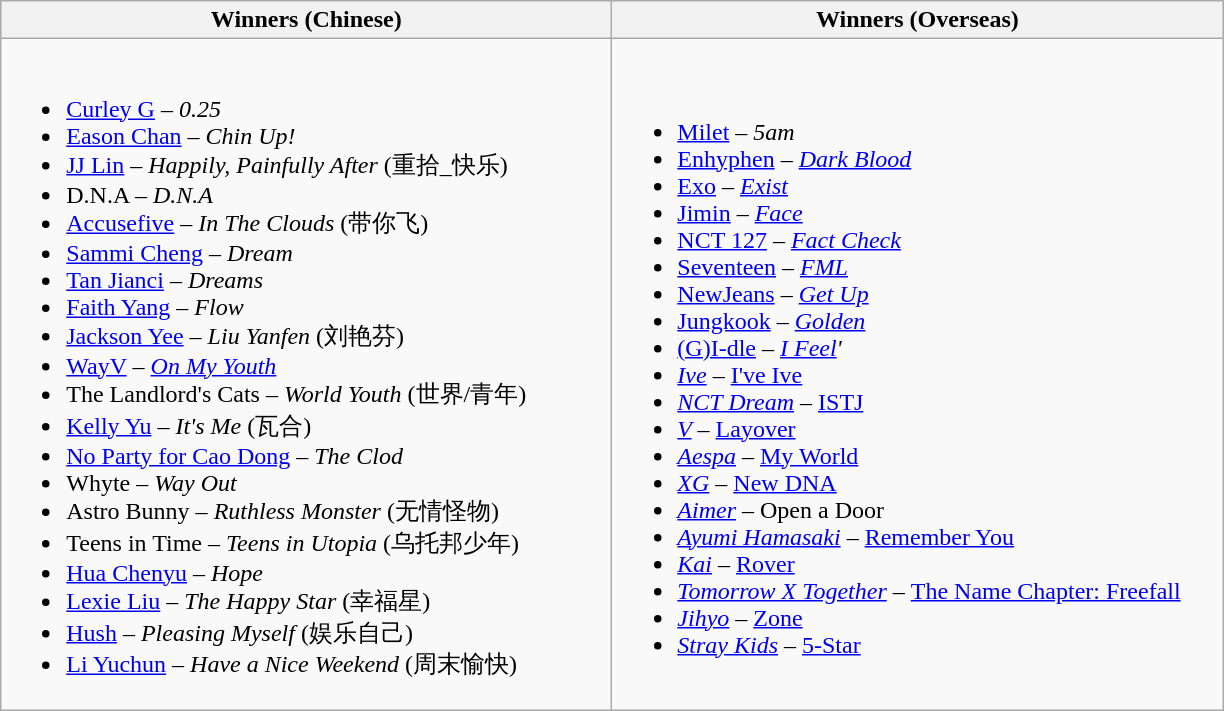<table class="wikitable">
<tr>
<th style="width:25em;">Winners (Chinese)</th>
<th style="width:25em;">Winners (Overseas)</th>
</tr>
<tr>
<td><br><ul><li><a href='#'>Curley G</a> – <em>0.25</em></li><li><a href='#'>Eason Chan</a> – <em>Chin Up!</em></li><li><a href='#'>JJ Lin</a> – <em>Happily, Painfully After</em> (重拾_快乐)</li><li>D.N.A – <em>D.N.A</em></li><li><a href='#'>Accusefive</a> – <em>In The Clouds</em> (带你飞)</li><li><a href='#'>Sammi Cheng</a> – <em>Dream</em></li><li><a href='#'>Tan Jianci</a> – <em>Dreams</em></li><li><a href='#'>Faith Yang</a> – <em>Flow</em></li><li><a href='#'>Jackson Yee</a> – <em>Liu Yanfen</em> (刘艳芬)</li><li><a href='#'>WayV</a> – <em><a href='#'>On My Youth</a></em></li><li>The Landlord's Cats – <em>World Youth</em> (世界/青年)</li><li><a href='#'>Kelly Yu</a> – <em>It's Me</em> (瓦合)</li><li><a href='#'>No Party for Cao Dong</a> – <em>The Clod</em></li><li>Whyte – <em>Way Out</em></li><li>Astro Bunny – <em>Ruthless Monster</em> (无情怪物)</li><li>Teens in Time – <em>Teens in Utopia</em> (乌托邦少年)</li><li><a href='#'>Hua Chenyu</a> – <em>Hope</em></li><li><a href='#'>Lexie Liu</a> – <em>The Happy Star</em> (幸福星)</li><li><a href='#'>Hush</a> – <em>Pleasing Myself</em> (娱乐自己)</li><li><a href='#'>Li Yuchun</a> – <em>Have a Nice Weekend</em> (周末愉快)</li></ul></td>
<td><br><ul><li><a href='#'>Milet</a> – <em>5am</em></li><li><a href='#'>Enhyphen</a> – <em><a href='#'>Dark Blood</a></em></li><li><a href='#'>Exo</a> – <em><a href='#'>Exist</a></em></li><li><a href='#'>Jimin</a> – <em><a href='#'>Face</a></em></li><li><a href='#'>NCT 127</a> – <em><a href='#'>Fact Check</a></em></li><li><a href='#'>Seventeen</a> – <em><a href='#'>FML</a></em></li><li><a href='#'>NewJeans</a> – <em><a href='#'>Get Up</a></em></li><li><a href='#'>Jungkook</a> – <em><a href='#'>Golden</a></em></li><li><a href='#'>(G)I-dle</a> – <em><a href='#'>I Feel</a>'</li><li><a href='#'>Ive</a> – </em><a href='#'>I've Ive</a><em></li><li><a href='#'>NCT Dream</a> – </em><a href='#'>ISTJ</a><em></li><li><a href='#'>V</a> – </em><a href='#'>Layover</a><em></li><li><a href='#'>Aespa</a> – </em><a href='#'>My World</a><em></li><li><a href='#'>XG</a> – </em><a href='#'>New DNA</a><em></li><li><a href='#'>Aimer</a> – </em>Open a Door<em></li><li><a href='#'>Ayumi Hamasaki</a> – </em><a href='#'>Remember You</a><em></li><li><a href='#'>Kai</a> – </em><a href='#'>Rover</a><em></li><li><a href='#'>Tomorrow X Together</a> – </em><a href='#'>The Name Chapter: Freefall</a><em></li><li><a href='#'>Jihyo</a> – </em><a href='#'>Zone</a><em></li><li><a href='#'>Stray Kids</a> – </em><a href='#'>5-Star</a><em></li></ul></td>
</tr>
</table>
